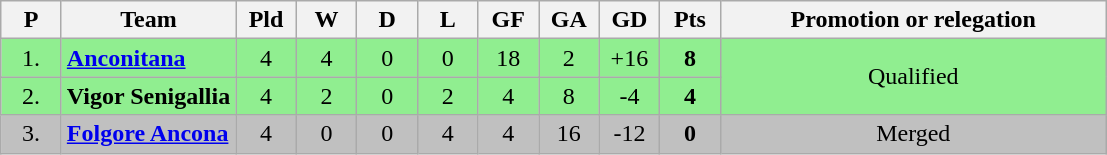<table class="wikitable sortable" style="text-align: center;">
<tr>
<th width=33>P<br></th>
<th>Team<br></th>
<th width=33>Pld<br></th>
<th width=33>W<br></th>
<th width=33>D<br></th>
<th width=33>L<br></th>
<th width=33>GF<br></th>
<th width=33>GA<br></th>
<th width=33>GD<br></th>
<th width=33>Pts<br></th>
<th class="unsortable" width=250>Promotion or relegation<br></th>
</tr>
<tr style="background: #90EE90;">
<td>1.</td>
<td align="left"><strong><a href='#'>Anconitana</a></strong></td>
<td>4</td>
<td>4</td>
<td>0</td>
<td>0</td>
<td>18</td>
<td>2</td>
<td>+16</td>
<td><strong>8</strong></td>
<td rowspan="2">Qualified</td>
</tr>
<tr style="background: #90EE90;">
<td>2.</td>
<td align="left"><strong>Vigor Senigallia</strong></td>
<td>4</td>
<td>2</td>
<td>0</td>
<td>2</td>
<td>4</td>
<td>8</td>
<td>-4</td>
<td><strong>4</strong></td>
</tr>
<tr style="background: silver">
<td>3.</td>
<td align="left"><strong><a href='#'>Folgore Ancona</a></strong></td>
<td>4</td>
<td>0</td>
<td>0</td>
<td>4</td>
<td>4</td>
<td>16</td>
<td>-12</td>
<td><strong>0</strong></td>
<td>Merged</td>
</tr>
</table>
